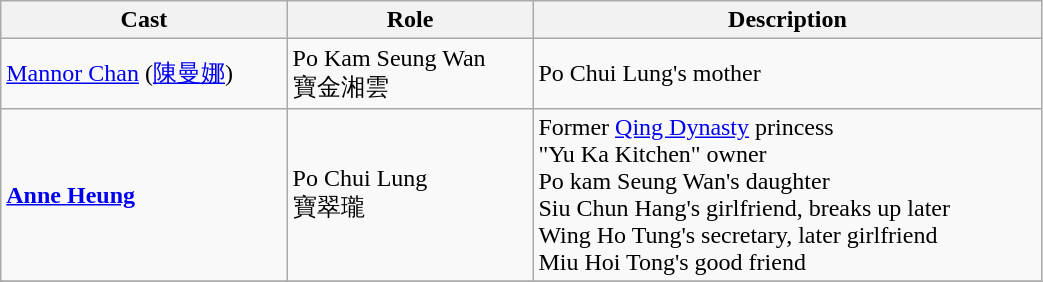<table class="wikitable" width="55%">
<tr>
<th>Cast</th>
<th>Role</th>
<th>Description</th>
</tr>
<tr>
<td><a href='#'>Mannor Chan</a> (<a href='#'>陳曼娜</a>)</td>
<td>Po Kam Seung Wan<br>寶金湘雲</td>
<td>Po Chui Lung's mother</td>
</tr>
<tr>
<td><strong><a href='#'>Anne Heung</a></strong></td>
<td>Po Chui Lung<br>寶翠瓏</td>
<td>Former <a href='#'>Qing Dynasty</a> princess<br>"Yu Ka Kitchen" owner<br>Po kam Seung Wan's daughter<br>Siu Chun Hang's girlfriend, breaks up later<br>Wing Ho Tung's secretary, later girlfriend<br>Miu Hoi Tong's good friend</td>
</tr>
<tr>
</tr>
</table>
